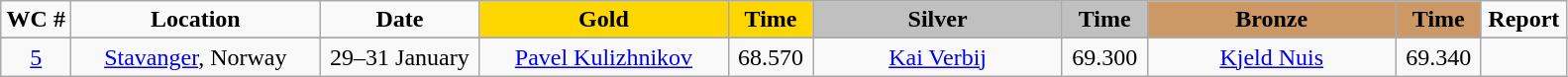<table class="wikitable">
<tr>
<td width="40" align="center"><strong>WC #</strong></td>
<td width="160" align="center"><strong>Location</strong></td>
<td width="100" align="center"><strong>Date</strong></td>
<td width="160" bgcolor="gold" align="center"><strong>Gold</strong></td>
<td width="50" bgcolor="gold" align="center"><strong>Time</strong></td>
<td width="160" bgcolor="silver" align="center"><strong>Silver</strong></td>
<td width="50" bgcolor="silver" align="center"><strong>Time</strong></td>
<td width="160" bgcolor="#CC9966" align="center"><strong>Bronze</strong></td>
<td width="50" bgcolor="#CC9966" align="center"><strong>Time</strong></td>
<td width="50" align="center"><strong>Report</strong></td>
</tr>
<tr bgcolor="#cccccc">
</tr>
<tr>
<td align="center"><a href='#'>5</a></td>
<td align="center"><a href='#'>Stavanger</a>, Norway</td>
<td align="center">29–31 January</td>
<td align="center"><a href='#'>Pavel Kulizhnikov</a><br><small></small></td>
<td align="center">68.570</td>
<td align="center"><a href='#'>Kai Verbij</a><br><small></small></td>
<td align="center">69.300</td>
<td align="center"><a href='#'>Kjeld Nuis</a><br><small></small></td>
<td align="center">69.340</td>
<td align="center"></td>
</tr>
</table>
